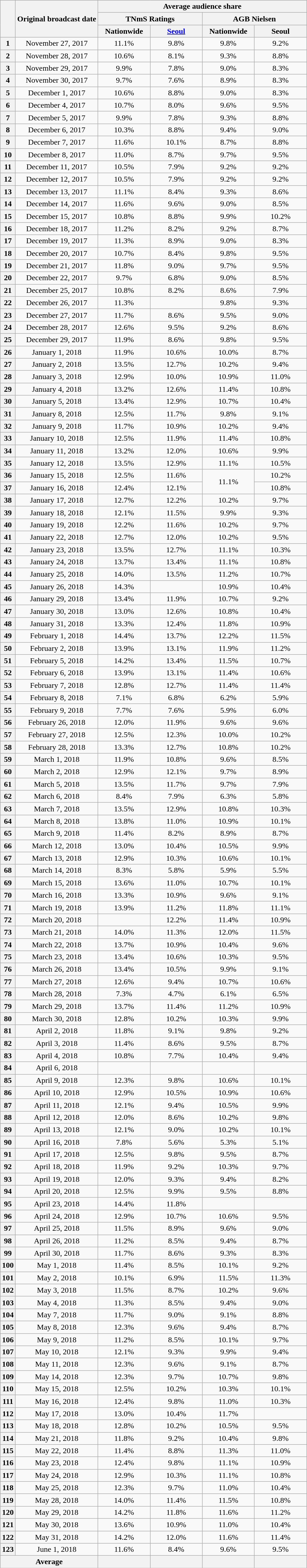<table class="wikitable" style="text-align:center">
<tr>
<th rowspan="3"></th>
<th rowspan="3">Original broadcast date</th>
<th colspan="4">Average audience share</th>
</tr>
<tr>
<th colspan="2">TNmS Ratings</th>
<th colspan="2">AGB Nielsen</th>
</tr>
<tr>
<th width=100>Nationwide</th>
<th width=100><a href='#'>Seoul</a></th>
<th width=100>Nationwide</th>
<th width=100>Seoul</th>
</tr>
<tr>
<th>1</th>
<td>November 27, 2017</td>
<td>11.1% </td>
<td>9.8% </td>
<td>9.8% </td>
<td>9.2% </td>
</tr>
<tr>
<th>2</th>
<td>November 28, 2017</td>
<td>10.6% </td>
<td>8.1% </td>
<td>9.3% </td>
<td>8.8% </td>
</tr>
<tr>
<th>3</th>
<td>November 29, 2017</td>
<td>9.9% </td>
<td>7.8% </td>
<td>9.0% </td>
<td>8.3% </td>
</tr>
<tr>
<th>4</th>
<td>November 30, 2017</td>
<td>9.7% </td>
<td>7.6% </td>
<td>8.9% </td>
<td>8.3% </td>
</tr>
<tr>
<th>5</th>
<td>December 1, 2017</td>
<td>10.6% </td>
<td>8.8% </td>
<td>9.0% </td>
<td>8.3% </td>
</tr>
<tr>
<th>6</th>
<td>December 4, 2017</td>
<td>10.7% </td>
<td>8.0% </td>
<td>9.6% </td>
<td>9.5% </td>
</tr>
<tr>
<th>7</th>
<td>December 5, 2017</td>
<td>9.9% </td>
<td>7.8% </td>
<td>9.3% </td>
<td>8.8% </td>
</tr>
<tr>
<th>8</th>
<td>December 6, 2017</td>
<td>10.3% </td>
<td>8.8% </td>
<td>9.4% </td>
<td>9.0% </td>
</tr>
<tr>
<th>9</th>
<td>December 7, 2017</td>
<td>11.6% </td>
<td>10.1% </td>
<td>8.7% </td>
<td>8.8% </td>
</tr>
<tr>
<th>10</th>
<td>December 8, 2017</td>
<td>11.0% </td>
<td>8.7% </td>
<td>9.7% </td>
<td>9.5% </td>
</tr>
<tr>
<th>11</th>
<td>December 11, 2017</td>
<td>10.5% </td>
<td>7.9% </td>
<td>9.2% </td>
<td>9.2% </td>
</tr>
<tr>
<th>12</th>
<td>December 12, 2017</td>
<td>10.5% </td>
<td>7.9% </td>
<td>9.2% </td>
<td>9.2% </td>
</tr>
<tr>
<th>13</th>
<td>December 13, 2017</td>
<td>11.1% </td>
<td>8.4% </td>
<td>9.3% </td>
<td>8.6% </td>
</tr>
<tr>
<th>14</th>
<td>December 14, 2017</td>
<td>11.6% </td>
<td>9.6% </td>
<td>9.0% </td>
<td>8.5% </td>
</tr>
<tr>
<th>15</th>
<td>December 15, 2017</td>
<td>10.8% </td>
<td>8.8% </td>
<td>9.9% </td>
<td>10.2% </td>
</tr>
<tr>
<th>16</th>
<td>December 18, 2017</td>
<td>11.2% </td>
<td>8.2% </td>
<td>9.2% </td>
<td>8.7% </td>
</tr>
<tr>
<th>17</th>
<td>December 19, 2017</td>
<td>11.3% </td>
<td>8.9% </td>
<td>9.0% </td>
<td>8.3% </td>
</tr>
<tr>
<th>18</th>
<td>December 20, 2017</td>
<td>10.7% </td>
<td>8.4% </td>
<td>9.8% </td>
<td>9.5% </td>
</tr>
<tr>
<th>19</th>
<td>December 21, 2017</td>
<td>11.8% </td>
<td>9.0% </td>
<td>9.7% </td>
<td>9.5% </td>
</tr>
<tr>
<th>20</th>
<td>December 22, 2017</td>
<td>9.7% </td>
<td>6.8% </td>
<td>9.0% </td>
<td>8.5% </td>
</tr>
<tr>
<th>21</th>
<td>December 25, 2017</td>
<td>10.8% </td>
<td>8.2% </td>
<td>8.6% </td>
<td>7.9% </td>
</tr>
<tr>
<th>22</th>
<td>December 26, 2017</td>
<td>11.3% </td>
<td></td>
<td>9.8% </td>
<td>9.3% </td>
</tr>
<tr>
<th>23</th>
<td>December 27, 2017</td>
<td>11.7% </td>
<td>8.6% </td>
<td>9.5% </td>
<td>9.0% </td>
</tr>
<tr>
<th>24</th>
<td>December 28, 2017</td>
<td>12.6% </td>
<td>9.5% </td>
<td>9.2% </td>
<td>8.6% </td>
</tr>
<tr>
<th>25</th>
<td>December 29, 2017</td>
<td>11.9% </td>
<td>8.6% </td>
<td>9.8% </td>
<td>9.5% </td>
</tr>
<tr>
<th>26</th>
<td>January 1, 2018</td>
<td>11.9% </td>
<td>10.6%</td>
<td>10.0% </td>
<td>8.7% </td>
</tr>
<tr>
<th>27</th>
<td>January 2, 2018</td>
<td>13.5% </td>
<td>12.7%</td>
<td>10.2% </td>
<td>9.4% </td>
</tr>
<tr>
<th>28</th>
<td>January 3, 2018</td>
<td>12.9% </td>
<td>10.0% </td>
<td>10.9% </td>
<td>11.0% </td>
</tr>
<tr>
<th>29</th>
<td>January 4, 2018</td>
<td>13.2% </td>
<td>12.6%</td>
<td>11.4% </td>
<td>10.8% </td>
</tr>
<tr>
<th>30</th>
<td>January 5, 2018</td>
<td>13.4% </td>
<td>12.9%</td>
<td>10.7% </td>
<td>10.4% </td>
</tr>
<tr>
<th>31</th>
<td>January 8, 2018</td>
<td>12.5% </td>
<td>11.7%</td>
<td>9.8% </td>
<td>9.1% </td>
</tr>
<tr>
<th>32</th>
<td>January 9, 2018</td>
<td>11.7% </td>
<td>10.9%</td>
<td>10.2% </td>
<td>9.4% </td>
</tr>
<tr>
<th>33</th>
<td>January 10, 2018</td>
<td>12.5% </td>
<td>11.9%</td>
<td>11.4% </td>
<td>10.8% </td>
</tr>
<tr>
<th>34</th>
<td>January 11, 2018</td>
<td>13.2% </td>
<td>12.0%</td>
<td>10.6% </td>
<td>9.9% </td>
</tr>
<tr>
<th>35</th>
<td>January 12, 2018</td>
<td>13.5% </td>
<td>12.9%</td>
<td>11.1% </td>
<td>10.5% </td>
</tr>
<tr>
<th>36</th>
<td>January 15, 2018</td>
<td>12.5% </td>
<td>11.6%</td>
<td rowspan=2>11.1% </td>
<td>10.2% </td>
</tr>
<tr>
<th>37</th>
<td>January 16, 2018</td>
<td>12.4% </td>
<td>12.1%</td>
<td>10.8% </td>
</tr>
<tr>
<th>38</th>
<td>January 17, 2018</td>
<td>12.7% </td>
<td>12.2%</td>
<td>10.2% </td>
<td>9.7% </td>
</tr>
<tr>
<th>39</th>
<td>January 18, 2018</td>
<td>12.1% </td>
<td>11.5%</td>
<td>9.9% </td>
<td>9.3% </td>
</tr>
<tr>
<th>40</th>
<td>January 19, 2018</td>
<td>12.2% </td>
<td>11.6%</td>
<td>10.2% </td>
<td>9.7% </td>
</tr>
<tr>
<th>41</th>
<td>January 22, 2018</td>
<td>12.7% </td>
<td>12.0%</td>
<td>10.2% </td>
<td>9.5% </td>
</tr>
<tr>
<th>42</th>
<td>January 23, 2018</td>
<td>13.5% </td>
<td>12.7%</td>
<td>11.1% </td>
<td>10.3% </td>
</tr>
<tr>
<th>43</th>
<td>January 24, 2018</td>
<td>13.7% </td>
<td>13.4%</td>
<td>11.1% </td>
<td>10.8% </td>
</tr>
<tr>
<th>44</th>
<td>January 25, 2018</td>
<td>14.0% </td>
<td>13.5%</td>
<td>11.2% </td>
<td>10.7% </td>
</tr>
<tr>
<th>45</th>
<td>January 26, 2018</td>
<td>14.3% </td>
<td></td>
<td>10.9% </td>
<td>10.4% </td>
</tr>
<tr>
<th>46</th>
<td>January 29, 2018</td>
<td>13.4% </td>
<td>11.9%</td>
<td>10.7% </td>
<td>9.2% </td>
</tr>
<tr>
<th>47</th>
<td>January 30, 2018</td>
<td>13.0% </td>
<td>12.6%</td>
<td>10.8% </td>
<td>10.4% </td>
</tr>
<tr>
<th>48</th>
<td>January 31, 2018</td>
<td>13.3% </td>
<td>12.4%</td>
<td>11.8% </td>
<td>10.9% </td>
</tr>
<tr>
<th>49</th>
<td>February 1, 2018</td>
<td>14.4% </td>
<td>13.7%</td>
<td>12.2% </td>
<td>11.5% </td>
</tr>
<tr>
<th>50</th>
<td>February 2, 2018</td>
<td>13.9% </td>
<td>13.1%</td>
<td>11.9% </td>
<td>11.2% </td>
</tr>
<tr>
<th>51</th>
<td>February 5, 2018</td>
<td>14.2% </td>
<td>13.4%</td>
<td>11.5% </td>
<td>10.7% </td>
</tr>
<tr>
<th>52</th>
<td>February 6, 2018</td>
<td>13.9% </td>
<td>13.1%</td>
<td>11.4% </td>
<td>10.6% </td>
</tr>
<tr>
<th>53</th>
<td>February 7, 2018</td>
<td>12.8% </td>
<td>12.7%</td>
<td>11.4% </td>
<td>11.4% </td>
</tr>
<tr>
<th>54</th>
<td>February 8, 2018</td>
<td>7.1% </td>
<td>6.8%</td>
<td>6.2% </td>
<td>5.9% </td>
</tr>
<tr>
<th>55</th>
<td>February 9, 2018</td>
<td>7.7% </td>
<td>7.6%</td>
<td>5.9% </td>
<td>6.0% </td>
</tr>
<tr>
<th>56</th>
<td>February 26, 2018</td>
<td>12.0% </td>
<td>11.9%</td>
<td>9.6% </td>
<td>9.6% </td>
</tr>
<tr>
<th>57</th>
<td>February 27, 2018</td>
<td>12.5% </td>
<td>12.3%</td>
<td>10.0% </td>
<td>10.2% </td>
</tr>
<tr>
<th>58</th>
<td>February 28, 2018</td>
<td>13.3% </td>
<td>12.7%</td>
<td>10.8% </td>
<td>10.2% </td>
</tr>
<tr>
<th>59</th>
<td>March 1, 2018</td>
<td>11.9% </td>
<td>10.8%</td>
<td>9.6% </td>
<td>8.5% </td>
</tr>
<tr>
<th>60</th>
<td>March 2, 2018</td>
<td>12.9% </td>
<td>12.1%</td>
<td>9.7% </td>
<td>8.9% </td>
</tr>
<tr>
<th>61</th>
<td>March 5, 2018</td>
<td>13.5% </td>
<td>11.7%</td>
<td>9.7% </td>
<td>7.9% </td>
</tr>
<tr>
<th>62</th>
<td>March 6, 2018</td>
<td>8.4% </td>
<td>7.9%</td>
<td>6.3% </td>
<td>5.8% </td>
</tr>
<tr>
<th>63</th>
<td>March 7, 2018</td>
<td>13.5% </td>
<td>12.9%</td>
<td>10.8% </td>
<td>10.3% </td>
</tr>
<tr>
<th>64</th>
<td>March 8, 2018</td>
<td>13.8% </td>
<td>11.0%</td>
<td>10.9% </td>
<td>10.1% </td>
</tr>
<tr>
<th>65</th>
<td>March 9, 2018</td>
<td>11.4% </td>
<td>8.2%</td>
<td>8.9% </td>
<td>8.7% </td>
</tr>
<tr>
<th>66</th>
<td>March 12, 2018</td>
<td>13.0% </td>
<td>10.4%</td>
<td>10.5% </td>
<td>9.9% </td>
</tr>
<tr>
<th>67</th>
<td>March 13, 2018</td>
<td>12.9% </td>
<td>10.3%</td>
<td>10.6% </td>
<td>10.1% </td>
</tr>
<tr>
<th>68</th>
<td>March 14, 2018</td>
<td>8.3% </td>
<td>5.8%</td>
<td>5.9% </td>
<td>5.5% </td>
</tr>
<tr>
<th>69</th>
<td>March 15, 2018</td>
<td>13.6% </td>
<td>11.0%</td>
<td>10.7% </td>
<td>10.1% </td>
</tr>
<tr>
<th>70</th>
<td>March 16, 2018</td>
<td>13.3% </td>
<td>10.9%</td>
<td>9.6% </td>
<td>9.1% </td>
</tr>
<tr>
<th>71</th>
<td>March 19, 2018</td>
<td>13.9% </td>
<td>11.2%</td>
<td>11.8% </td>
<td>11.1% </td>
</tr>
<tr>
<th>72</th>
<td>March 20, 2018</td>
<td> </td>
<td>12.2%</td>
<td>11.4% </td>
<td>10.9% </td>
</tr>
<tr>
<th>73</th>
<td>March 21, 2018</td>
<td>14.0% </td>
<td>11.3%</td>
<td>12.0% </td>
<td>11.5% </td>
</tr>
<tr>
<th>74</th>
<td>March 22, 2018</td>
<td>13.7% </td>
<td>10.9%</td>
<td>10.4% </td>
<td>9.6% </td>
</tr>
<tr>
<th>75</th>
<td>March 23, 2018</td>
<td>13.4% </td>
<td>10.6%</td>
<td>10.3% </td>
<td>9.5% </td>
</tr>
<tr>
<th>76</th>
<td>March 26, 2018</td>
<td>13.4% </td>
<td>10.5%</td>
<td>9.9% </td>
<td>9.1% </td>
</tr>
<tr>
<th>77</th>
<td>March 27, 2018</td>
<td>12.6% </td>
<td>9.4%</td>
<td>10.7% </td>
<td>10.6% </td>
</tr>
<tr>
<th>78</th>
<td>March 28, 2018</td>
<td>7.3% </td>
<td>4.7%</td>
<td>6.1% </td>
<td>6.5% </td>
</tr>
<tr>
<th>79</th>
<td>March 29, 2018</td>
<td>13.7% </td>
<td>11.4%</td>
<td>11.2% </td>
<td>10.9% </td>
</tr>
<tr>
<th>80</th>
<td>March 30, 2018</td>
<td>12.8% </td>
<td>10.2%</td>
<td>10.3% </td>
<td>9.9% </td>
</tr>
<tr>
<th>81</th>
<td>April 2, 2018</td>
<td>11.8% </td>
<td>9.1%</td>
<td>9.8% </td>
<td>9.2% </td>
</tr>
<tr>
<th>82</th>
<td>April 3, 2018</td>
<td>11.4% </td>
<td>8.6%</td>
<td>9.5% </td>
<td>8.7% </td>
</tr>
<tr>
<th>83</th>
<td>April 4, 2018</td>
<td>10.8% </td>
<td>7.7%</td>
<td>10.4% </td>
<td>9.4% </td>
</tr>
<tr>
<th>84</th>
<td>April 6, 2018</td>
<td> </td>
<td></td>
<td> </td>
<td> </td>
</tr>
<tr>
<th>85</th>
<td>April 9, 2018</td>
<td>12.3% </td>
<td>9.8%</td>
<td>10.6% </td>
<td>10.1% </td>
</tr>
<tr>
<th>86</th>
<td>April 10, 2018</td>
<td>12.9% </td>
<td>10.5%</td>
<td>10.9% </td>
<td>10.6% </td>
</tr>
<tr>
<th>87</th>
<td>April 11, 2018</td>
<td>12.1% </td>
<td>9.4%</td>
<td>10.5% </td>
<td>9.9% </td>
</tr>
<tr>
<th>88</th>
<td>April 12, 2018</td>
<td>12.0% </td>
<td>8.6%</td>
<td>10.2% </td>
<td>9.8% </td>
</tr>
<tr>
<th>89</th>
<td>April 13, 2018</td>
<td>12.1% </td>
<td>9.0%</td>
<td>10.2% </td>
<td>10.1% </td>
</tr>
<tr>
<th>90</th>
<td>April 16, 2018</td>
<td>7.8% </td>
<td>5.6%</td>
<td>5.3% </td>
<td>5.1% </td>
</tr>
<tr>
<th>91</th>
<td>April 17, 2018</td>
<td>12.5% </td>
<td>9.8%</td>
<td>9.5% </td>
<td>8.7% </td>
</tr>
<tr>
<th>92</th>
<td>April 18, 2018</td>
<td>11.9% </td>
<td>9.2%</td>
<td>10.3% </td>
<td>9.7% </td>
</tr>
<tr>
<th>93</th>
<td>April 19, 2018</td>
<td>12.0% </td>
<td>9.3%</td>
<td>9.4% </td>
<td>8.2% </td>
</tr>
<tr>
<th>94</th>
<td>April 20, 2018</td>
<td>12.5% </td>
<td>9.9%</td>
<td>9.5% </td>
<td>8.8% </td>
</tr>
<tr>
<th>95</th>
<td>April 23, 2018</td>
<td>14.4% </td>
<td>11.8%</td>
<td> </td>
<td> </td>
</tr>
<tr>
<th>96</th>
<td>April 24, 2018</td>
<td>12.9% </td>
<td>10.7%</td>
<td>10.6% </td>
<td>9.5% </td>
</tr>
<tr>
<th>97</th>
<td>April 25, 2018</td>
<td>11.5% </td>
<td>8.9%</td>
<td>9.6% </td>
<td>9.0% </td>
</tr>
<tr>
<th>98</th>
<td>April 26, 2018</td>
<td>11.2% </td>
<td>8.5%</td>
<td>9.4% </td>
<td>8.7% </td>
</tr>
<tr>
<th>99</th>
<td>April 30, 2018</td>
<td>11.7% </td>
<td>8.6%</td>
<td>9.3% </td>
<td>8.3% </td>
</tr>
<tr>
<th>100</th>
<td>May 1, 2018</td>
<td>11.4% </td>
<td>8.5%</td>
<td>10.1% </td>
<td>9.2% </td>
</tr>
<tr>
<th>101</th>
<td>May 2, 2018</td>
<td>10.1% </td>
<td>6.9%</td>
<td>11.5% </td>
<td>11.3% </td>
</tr>
<tr>
<th>102</th>
<td>May 3, 2018</td>
<td>11.5% </td>
<td>8.7%</td>
<td>10.2% </td>
<td>9.6% </td>
</tr>
<tr>
<th>103</th>
<td>May 4, 2018</td>
<td>11.3% </td>
<td>8.5%</td>
<td>9.4% </td>
<td>9.0% </td>
</tr>
<tr>
<th>104</th>
<td>May 7, 2018</td>
<td>11.7% </td>
<td>9.0%</td>
<td>9.1% </td>
<td>8.8% </td>
</tr>
<tr>
<th>105</th>
<td>May 8, 2018</td>
<td>12.3% </td>
<td>9.6%</td>
<td>9.4% </td>
<td>8.7% </td>
</tr>
<tr>
<th>106</th>
<td>May 9, 2018</td>
<td>11.2% </td>
<td>8.5%</td>
<td>10.1% </td>
<td>9.7% </td>
</tr>
<tr>
<th>107</th>
<td>May 10, 2018</td>
<td>12.1% </td>
<td>9.3%</td>
<td>9.9% </td>
<td>9.4% </td>
</tr>
<tr>
<th>108</th>
<td>May 11, 2018</td>
<td>12.3% </td>
<td>9.6%</td>
<td>9.1% </td>
<td>8.7% </td>
</tr>
<tr>
<th>109</th>
<td>May 14, 2018</td>
<td>12.3% </td>
<td>9.7%</td>
<td>10.7% </td>
<td>9.8% </td>
</tr>
<tr>
<th>110</th>
<td>May 15, 2018</td>
<td>12.5% </td>
<td>10.2%</td>
<td>10.3% </td>
<td>10.1% </td>
</tr>
<tr>
<th>111</th>
<td>May 16, 2018</td>
<td>12.4% </td>
<td>9.8%</td>
<td>11.0% </td>
<td>10.3% </td>
</tr>
<tr>
<th>112</th>
<td>May 17, 2018</td>
<td>13.0% </td>
<td>10.4%</td>
<td>11.7% </td>
<td> </td>
</tr>
<tr>
<th>113</th>
<td>May 18, 2018</td>
<td>12.8% </td>
<td>10.2%</td>
<td>10.5% </td>
<td>9.5% </td>
</tr>
<tr>
<th>114</th>
<td>May 21, 2018</td>
<td>11.8% </td>
<td>9.2%</td>
<td>10.4% </td>
<td>9.8% </td>
</tr>
<tr>
<th>115</th>
<td>May 22, 2018</td>
<td>11.4% </td>
<td>8.8%</td>
<td>11.3% </td>
<td>11.0% </td>
</tr>
<tr>
<th>116</th>
<td>May 23, 2018</td>
<td>12.4% </td>
<td>9.8%</td>
<td>11.1% </td>
<td>10.9% </td>
</tr>
<tr>
<th>117</th>
<td>May 24, 2018</td>
<td>12.9% </td>
<td>10.3%</td>
<td>11.1% </td>
<td>10.8% </td>
</tr>
<tr>
<th>118</th>
<td>May 25, 2018</td>
<td>12.3% </td>
<td>9.7%</td>
<td>11.0% </td>
<td>10.4% </td>
</tr>
<tr>
<th>119</th>
<td>May 28, 2018</td>
<td>14.0% </td>
<td>11.4%</td>
<td>11.5% </td>
<td>10.8% </td>
</tr>
<tr>
<th>120</th>
<td>May 29, 2018</td>
<td>14.2% </td>
<td>11.8%</td>
<td>11.6% </td>
<td>11.2% </td>
</tr>
<tr>
<th>121</th>
<td>May 30, 2018</td>
<td>13.6% </td>
<td>10.9%</td>
<td>11.0% </td>
<td>10.4% </td>
</tr>
<tr>
<th>122</th>
<td>May 31, 2018</td>
<td>14.2% </td>
<td>12.0%</td>
<td>11.6% </td>
<td>11.4% </td>
</tr>
<tr>
<th>123</th>
<td>June 1, 2018</td>
<td>11.6%</td>
<td>8.4%</td>
<td>9.6% </td>
<td>9.5% </td>
</tr>
<tr>
<th colspan="2">Average</th>
<th></th>
<th></th>
<th></th>
<th></th>
</tr>
</table>
